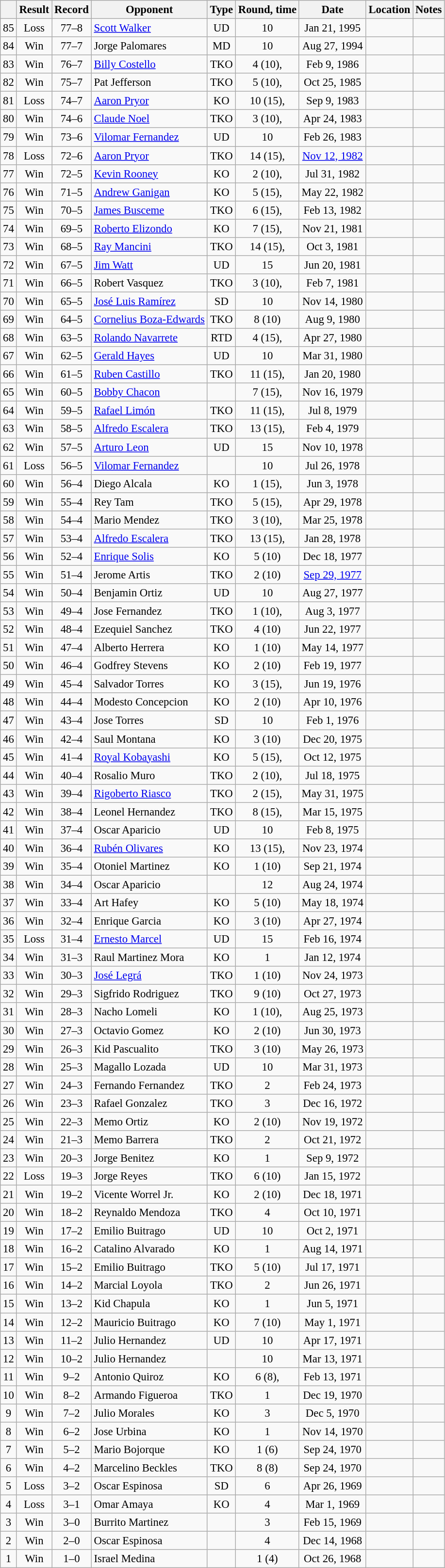<table class="wikitable" style="text-align:center; font-size:95%">
<tr>
<th></th>
<th>Result</th>
<th>Record</th>
<th>Opponent</th>
<th>Type</th>
<th>Round, time</th>
<th>Date</th>
<th>Location</th>
<th>Notes</th>
</tr>
<tr>
<td>85</td>
<td>Loss</td>
<td>77–8</td>
<td style="text-align:left;"><a href='#'>Scott Walker</a></td>
<td>UD</td>
<td>10</td>
<td>Jan 21, 1995</td>
<td style="text-align:left;"></td>
<td></td>
</tr>
<tr>
<td>84</td>
<td>Win</td>
<td>77–7</td>
<td style="text-align:left;">Jorge Palomares</td>
<td>MD</td>
<td>10</td>
<td>Aug 27, 1994</td>
<td style="text-align:left;"></td>
<td></td>
</tr>
<tr>
<td>83</td>
<td>Win</td>
<td>76–7</td>
<td style="text-align:left;"><a href='#'>Billy Costello</a></td>
<td>TKO</td>
<td>4 (10), </td>
<td>Feb 9, 1986</td>
<td style="text-align:left;"></td>
<td></td>
</tr>
<tr>
<td>82</td>
<td>Win</td>
<td>75–7</td>
<td style="text-align:left;">Pat Jefferson</td>
<td>TKO</td>
<td>5 (10), </td>
<td>Oct 25, 1985</td>
<td style="text-align:left;"></td>
<td></td>
</tr>
<tr>
<td>81</td>
<td>Loss</td>
<td>74–7</td>
<td style="text-align:left;"><a href='#'>Aaron Pryor</a></td>
<td>KO</td>
<td>10 (15), </td>
<td>Sep 9, 1983</td>
<td style="text-align:left;"></td>
<td style="text-align:left;"></td>
</tr>
<tr>
<td>80</td>
<td>Win</td>
<td>74–6</td>
<td style="text-align:left;"><a href='#'>Claude Noel</a></td>
<td>TKO</td>
<td>3 (10), </td>
<td>Apr 24, 1983</td>
<td style="text-align:left;"></td>
<td></td>
</tr>
<tr>
<td>79</td>
<td>Win</td>
<td>73–6</td>
<td style="text-align:left;"><a href='#'>Vilomar Fernandez</a></td>
<td>UD</td>
<td>10</td>
<td>Feb 26, 1983</td>
<td style="text-align:left;"></td>
<td></td>
</tr>
<tr>
<td>78</td>
<td>Loss</td>
<td>72–6</td>
<td style="text-align:left;"><a href='#'>Aaron Pryor</a></td>
<td>TKO</td>
<td>14 (15), </td>
<td><a href='#'>Nov 12, 1982</a></td>
<td style="text-align:left;"></td>
<td style="text-align:left;"></td>
</tr>
<tr>
<td>77</td>
<td>Win</td>
<td>72–5</td>
<td style="text-align:left;"><a href='#'>Kevin Rooney</a></td>
<td>KO</td>
<td>2 (10), </td>
<td>Jul 31, 1982</td>
<td style="text-align:left;"></td>
<td></td>
</tr>
<tr>
<td>76</td>
<td>Win</td>
<td>71–5</td>
<td style="text-align:left;"><a href='#'>Andrew Ganigan</a></td>
<td>KO</td>
<td>5 (15), </td>
<td>May 22, 1982</td>
<td style="text-align:left;"></td>
<td style="text-align:left;"></td>
</tr>
<tr>
<td>75</td>
<td>Win</td>
<td>70–5</td>
<td style="text-align:left;"><a href='#'>James Busceme</a></td>
<td>TKO</td>
<td>6 (15), </td>
<td>Feb 13, 1982</td>
<td style="text-align:left;"></td>
<td style="text-align:left;"></td>
</tr>
<tr>
<td>74</td>
<td>Win</td>
<td>69–5</td>
<td style="text-align:left;"><a href='#'>Roberto Elizondo</a></td>
<td>KO</td>
<td>7 (15), </td>
<td>Nov 21, 1981</td>
<td style="text-align:left;"></td>
<td style="text-align:left;"></td>
</tr>
<tr>
<td>73</td>
<td>Win</td>
<td>68–5</td>
<td style="text-align:left;"><a href='#'>Ray Mancini</a></td>
<td>TKO</td>
<td>14 (15), </td>
<td>Oct 3, 1981</td>
<td style="text-align:left;"></td>
<td style="text-align:left;"></td>
</tr>
<tr>
<td>72</td>
<td>Win</td>
<td>67–5</td>
<td style="text-align:left;"><a href='#'>Jim Watt</a></td>
<td>UD</td>
<td>15</td>
<td>Jun 20, 1981</td>
<td style="text-align:left;"></td>
<td style="text-align:left;"></td>
</tr>
<tr>
<td>71</td>
<td>Win</td>
<td>66–5</td>
<td style="text-align:left;">Robert Vasquez</td>
<td>TKO</td>
<td>3 (10), </td>
<td>Feb 7, 1981</td>
<td style="text-align:left;"></td>
<td></td>
</tr>
<tr>
<td>70</td>
<td>Win</td>
<td>65–5</td>
<td style="text-align:left;"><a href='#'>José Luis Ramírez</a></td>
<td>SD</td>
<td>10</td>
<td>Nov 14, 1980</td>
<td style="text-align:left;"></td>
<td></td>
</tr>
<tr>
<td>69</td>
<td>Win</td>
<td>64–5</td>
<td style="text-align:left;"><a href='#'>Cornelius Boza-Edwards</a></td>
<td>TKO</td>
<td>8 (10)</td>
<td>Aug 9, 1980</td>
<td style="text-align:left;"></td>
<td></td>
</tr>
<tr>
<td>68</td>
<td>Win</td>
<td>63–5</td>
<td style="text-align:left;"><a href='#'>Rolando Navarrete</a></td>
<td>RTD</td>
<td>4 (15), </td>
<td>Apr 27, 1980</td>
<td style="text-align:left;"></td>
<td style="text-align:left;"></td>
</tr>
<tr>
<td>67</td>
<td>Win</td>
<td>62–5</td>
<td style="text-align:left;"><a href='#'>Gerald Hayes</a></td>
<td>UD</td>
<td>10</td>
<td>Mar 31, 1980</td>
<td style="text-align:left;"></td>
<td></td>
</tr>
<tr>
<td>66</td>
<td>Win</td>
<td>61–5</td>
<td style="text-align:left;"><a href='#'>Ruben Castillo</a></td>
<td>TKO</td>
<td>11 (15), </td>
<td>Jan 20, 1980</td>
<td style="text-align:left;"></td>
<td style="text-align:left;"></td>
</tr>
<tr>
<td>65</td>
<td>Win</td>
<td>60–5</td>
<td style="text-align:left;"><a href='#'>Bobby Chacon</a></td>
<td></td>
<td>7 (15), </td>
<td>Nov 16, 1979</td>
<td style="text-align:left;"></td>
<td style="text-align:left;"></td>
</tr>
<tr>
<td>64</td>
<td>Win</td>
<td>59–5</td>
<td style="text-align:left;"><a href='#'>Rafael Limón</a></td>
<td>TKO</td>
<td>11 (15), </td>
<td>Jul 8, 1979</td>
<td style="text-align:left;"></td>
<td style="text-align:left;"></td>
</tr>
<tr>
<td>63</td>
<td>Win</td>
<td>58–5</td>
<td style="text-align:left;"><a href='#'>Alfredo Escalera</a></td>
<td>TKO</td>
<td>13 (15), </td>
<td>Feb 4, 1979</td>
<td style="text-align:left;"></td>
<td style="text-align:left;"></td>
</tr>
<tr>
<td>62</td>
<td>Win</td>
<td>57–5</td>
<td style="text-align:left;"><a href='#'>Arturo Leon</a></td>
<td>UD</td>
<td>15</td>
<td>Nov 10, 1978</td>
<td style="text-align:left;"></td>
<td style="text-align:left;"></td>
</tr>
<tr>
<td>61</td>
<td>Loss</td>
<td>56–5</td>
<td style="text-align:left;"><a href='#'>Vilomar Fernandez</a></td>
<td></td>
<td>10</td>
<td>Jul 26, 1978</td>
<td style="text-align:left;"></td>
<td></td>
</tr>
<tr>
<td>60</td>
<td>Win</td>
<td>56–4</td>
<td style="text-align:left;">Diego Alcala</td>
<td>KO</td>
<td>1 (15), </td>
<td>Jun 3, 1978</td>
<td style="text-align:left;"></td>
<td style="text-align:left;"></td>
</tr>
<tr>
<td>59</td>
<td>Win</td>
<td>55–4</td>
<td style="text-align:left;">Rey Tam</td>
<td>TKO</td>
<td>5 (15), </td>
<td>Apr 29, 1978</td>
<td style="text-align:left;"></td>
<td style="text-align:left;"></td>
</tr>
<tr>
<td>58</td>
<td>Win</td>
<td>54–4</td>
<td style="text-align:left;">Mario Mendez</td>
<td>TKO</td>
<td>3 (10), </td>
<td>Mar 25, 1978</td>
<td style="text-align:left;"></td>
<td></td>
</tr>
<tr>
<td>57</td>
<td>Win</td>
<td>53–4</td>
<td style="text-align:left;"><a href='#'>Alfredo Escalera</a></td>
<td>TKO</td>
<td>13 (15), </td>
<td>Jan 28, 1978</td>
<td style="text-align:left;"></td>
<td style="text-align:left;"></td>
</tr>
<tr>
<td>56</td>
<td>Win</td>
<td>52–4</td>
<td style="text-align:left;"><a href='#'>Enrique Solis</a></td>
<td>KO</td>
<td>5 (10)</td>
<td>Dec 18, 1977</td>
<td style="text-align:left;"></td>
<td></td>
</tr>
<tr>
<td>55</td>
<td>Win</td>
<td>51–4</td>
<td style="text-align:left;">Jerome Artis</td>
<td>TKO</td>
<td>2 (10)</td>
<td><a href='#'>Sep 29, 1977</a></td>
<td style="text-align:left;"></td>
<td></td>
</tr>
<tr>
<td>54</td>
<td>Win</td>
<td>50–4</td>
<td style="text-align:left;">Benjamin Ortiz</td>
<td>UD</td>
<td>10</td>
<td>Aug 27, 1977</td>
<td style="text-align:left;"></td>
<td></td>
</tr>
<tr>
<td>53</td>
<td>Win</td>
<td>49–4</td>
<td style="text-align:left;">Jose Fernandez</td>
<td>TKO</td>
<td>1 (10), </td>
<td>Aug 3, 1977</td>
<td style="text-align:left;"></td>
<td></td>
</tr>
<tr>
<td>52</td>
<td>Win</td>
<td>48–4</td>
<td style="text-align:left;">Ezequiel Sanchez</td>
<td>TKO</td>
<td>4 (10)</td>
<td>Jun 22, 1977</td>
<td style="text-align:left;"></td>
<td></td>
</tr>
<tr>
<td>51</td>
<td>Win</td>
<td>47–4</td>
<td style="text-align:left;">Alberto Herrera</td>
<td>KO</td>
<td>1 (10)</td>
<td>May 14, 1977</td>
<td style="text-align:left;"></td>
<td></td>
</tr>
<tr>
<td>50</td>
<td>Win</td>
<td>46–4</td>
<td style="text-align:left;">Godfrey Stevens</td>
<td>KO</td>
<td>2 (10)</td>
<td>Feb 19, 1977</td>
<td style="text-align:left;"></td>
<td></td>
</tr>
<tr>
<td>49</td>
<td>Win</td>
<td>45–4</td>
<td style="text-align:left;">Salvador Torres</td>
<td>KO</td>
<td>3 (15), </td>
<td>Jun 19, 1976</td>
<td style="text-align:left;"></td>
<td style="text-align:left;"></td>
</tr>
<tr>
<td>48</td>
<td>Win</td>
<td>44–4</td>
<td style="text-align:left;">Modesto Concepcion</td>
<td>KO</td>
<td>2 (10)</td>
<td>Apr 10, 1976</td>
<td style="text-align:left;"></td>
<td></td>
</tr>
<tr>
<td>47</td>
<td>Win</td>
<td>43–4</td>
<td style="text-align:left;">Jose Torres</td>
<td>SD</td>
<td>10</td>
<td>Feb 1, 1976</td>
<td style="text-align:left;"></td>
<td></td>
</tr>
<tr>
<td>46</td>
<td>Win</td>
<td>42–4</td>
<td style="text-align:left;">Saul Montana</td>
<td>KO</td>
<td>3 (10)</td>
<td>Dec 20, 1975</td>
<td style="text-align:left;"></td>
<td></td>
</tr>
<tr>
<td>45</td>
<td>Win</td>
<td>41–4</td>
<td style="text-align:left;"><a href='#'>Royal Kobayashi</a></td>
<td>KO</td>
<td>5 (15), </td>
<td>Oct 12, 1975</td>
<td style="text-align:left;"></td>
<td style="text-align:left;"></td>
</tr>
<tr>
<td>44</td>
<td>Win</td>
<td>40–4</td>
<td style="text-align:left;">Rosalio Muro</td>
<td>TKO</td>
<td>2 (10), </td>
<td>Jul 18, 1975</td>
<td style="text-align:left;"></td>
<td></td>
</tr>
<tr>
<td>43</td>
<td>Win</td>
<td>39–4</td>
<td style="text-align:left;"><a href='#'>Rigoberto Riasco</a></td>
<td>TKO</td>
<td>2 (15), </td>
<td>May 31, 1975</td>
<td style="text-align:left;"></td>
<td style="text-align:left;"></td>
</tr>
<tr>
<td>42</td>
<td>Win</td>
<td>38–4</td>
<td style="text-align:left;">Leonel Hernandez</td>
<td>TKO</td>
<td>8 (15), </td>
<td>Mar 15, 1975</td>
<td style="text-align:left;"></td>
<td style="text-align:left;"></td>
</tr>
<tr>
<td>41</td>
<td>Win</td>
<td>37–4</td>
<td style="text-align:left;">Oscar Aparicio</td>
<td>UD</td>
<td>10</td>
<td>Feb 8, 1975</td>
<td style="text-align:left;"></td>
<td></td>
</tr>
<tr>
<td>40</td>
<td>Win</td>
<td>36–4</td>
<td style="text-align:left;"><a href='#'>Rubén Olivares</a></td>
<td>KO</td>
<td>13 (15), </td>
<td>Nov 23, 1974</td>
<td style="text-align:left;"></td>
<td style="text-align:left;"></td>
</tr>
<tr>
<td>39</td>
<td>Win</td>
<td>35–4</td>
<td style="text-align:left;">Otoniel Martinez</td>
<td>KO</td>
<td>1 (10)</td>
<td>Sep 21, 1974</td>
<td style="text-align:left;"></td>
<td></td>
</tr>
<tr>
<td>38</td>
<td>Win</td>
<td>34–4</td>
<td style="text-align:left;">Oscar Aparicio</td>
<td></td>
<td>12</td>
<td>Aug 24, 1974</td>
<td style="text-align:left;"></td>
<td></td>
</tr>
<tr>
<td>37</td>
<td>Win</td>
<td>33–4</td>
<td style="text-align:left;">Art Hafey</td>
<td>KO</td>
<td>5 (10)</td>
<td>May 18, 1974</td>
<td style="text-align:left;"></td>
<td></td>
</tr>
<tr>
<td>36</td>
<td>Win</td>
<td>32–4</td>
<td style="text-align:left;">Enrique Garcia</td>
<td>KO</td>
<td>3 (10)</td>
<td>Apr 27, 1974</td>
<td style="text-align:left;"></td>
<td></td>
</tr>
<tr>
<td>35</td>
<td>Loss</td>
<td>31–4</td>
<td style="text-align:left;"><a href='#'>Ernesto Marcel</a></td>
<td>UD</td>
<td>15</td>
<td>Feb 16, 1974</td>
<td style="text-align:left;"></td>
<td style="text-align:left;"></td>
</tr>
<tr>
<td>34</td>
<td>Win</td>
<td>31–3</td>
<td style="text-align:left;">Raul Martinez Mora</td>
<td>KO</td>
<td>1</td>
<td>Jan 12, 1974</td>
<td style="text-align:left;"></td>
<td></td>
</tr>
<tr>
<td>33</td>
<td>Win</td>
<td>30–3</td>
<td style="text-align:left;"><a href='#'>José Legrá</a></td>
<td>TKO</td>
<td>1 (10)</td>
<td>Nov 24, 1973</td>
<td style="text-align:left;"></td>
<td></td>
</tr>
<tr>
<td>32</td>
<td>Win</td>
<td>29–3</td>
<td style="text-align:left;">Sigfrido Rodriguez</td>
<td>TKO</td>
<td>9 (10)</td>
<td>Oct 27, 1973</td>
<td style="text-align:left;"></td>
<td></td>
</tr>
<tr>
<td>31</td>
<td>Win</td>
<td>28–3</td>
<td style="text-align:left;">Nacho Lomeli</td>
<td>KO</td>
<td>1 (10), </td>
<td>Aug 25, 1973</td>
<td style="text-align:left;"></td>
<td></td>
</tr>
<tr>
<td>30</td>
<td>Win</td>
<td>27–3</td>
<td style="text-align:left;">Octavio Gomez</td>
<td>KO</td>
<td>2 (10)</td>
<td>Jun 30, 1973</td>
<td style="text-align:left;"></td>
<td></td>
</tr>
<tr>
<td>29</td>
<td>Win</td>
<td>26–3</td>
<td style="text-align:left;">Kid Pascualito</td>
<td>TKO</td>
<td>3 (10)</td>
<td>May 26, 1973</td>
<td style="text-align:left;"></td>
<td></td>
</tr>
<tr>
<td>28</td>
<td>Win</td>
<td>25–3</td>
<td style="text-align:left;">Magallo Lozada</td>
<td>UD</td>
<td>10</td>
<td>Mar 31, 1973</td>
<td style="text-align:left;"></td>
<td></td>
</tr>
<tr>
<td>27</td>
<td>Win</td>
<td>24–3</td>
<td style="text-align:left;">Fernando Fernandez</td>
<td>TKO</td>
<td>2</td>
<td>Feb 24, 1973</td>
<td style="text-align:left;"></td>
<td></td>
</tr>
<tr>
<td>26</td>
<td>Win</td>
<td>23–3</td>
<td style="text-align:left;">Rafael Gonzalez</td>
<td>TKO</td>
<td>3</td>
<td>Dec 16, 1972</td>
<td style="text-align:left;"></td>
<td></td>
</tr>
<tr>
<td>25</td>
<td>Win</td>
<td>22–3</td>
<td style="text-align:left;">Memo Ortiz</td>
<td>KO</td>
<td>2 (10)</td>
<td>Nov 19, 1972</td>
<td style="text-align:left;"></td>
<td></td>
</tr>
<tr>
<td>24</td>
<td>Win</td>
<td>21–3</td>
<td style="text-align:left;">Memo Barrera</td>
<td>TKO</td>
<td>2</td>
<td>Oct 21, 1972</td>
<td style="text-align:left;"></td>
<td></td>
</tr>
<tr>
<td>23</td>
<td>Win</td>
<td>20–3</td>
<td style="text-align:left;">Jorge Benitez</td>
<td>KO</td>
<td>1</td>
<td>Sep 9, 1972</td>
<td style="text-align:left;"></td>
<td></td>
</tr>
<tr>
<td>22</td>
<td>Loss</td>
<td>19–3</td>
<td style="text-align:left;">Jorge Reyes</td>
<td>TKO</td>
<td>6 (10)</td>
<td>Jan 15, 1972</td>
<td style="text-align:left;"></td>
<td></td>
</tr>
<tr>
<td>21</td>
<td>Win</td>
<td>19–2</td>
<td style="text-align:left;">Vicente Worrel Jr.</td>
<td>KO</td>
<td>2 (10)</td>
<td>Dec 18, 1971</td>
<td style="text-align:left;"></td>
<td></td>
</tr>
<tr>
<td>20</td>
<td>Win</td>
<td>18–2</td>
<td style="text-align:left;">Reynaldo Mendoza</td>
<td>TKO</td>
<td>4</td>
<td>Oct 10, 1971</td>
<td style="text-align:left;"></td>
<td></td>
</tr>
<tr>
<td>19</td>
<td>Win</td>
<td>17–2</td>
<td style="text-align:left;">Emilio Buitrago</td>
<td>UD</td>
<td>10</td>
<td>Oct 2, 1971</td>
<td style="text-align:left;"></td>
<td style="text-align:left;"></td>
</tr>
<tr>
<td>18</td>
<td>Win</td>
<td>16–2</td>
<td style="text-align:left;">Catalino Alvarado</td>
<td>KO</td>
<td>1</td>
<td>Aug 14, 1971</td>
<td style="text-align:left;"></td>
<td></td>
</tr>
<tr>
<td>17</td>
<td>Win</td>
<td>15–2</td>
<td style="text-align:left;">Emilio Buitrago</td>
<td>TKO</td>
<td>5 (10)</td>
<td>Jul 17, 1971</td>
<td style="text-align:left;"></td>
<td></td>
</tr>
<tr>
<td>16</td>
<td>Win</td>
<td>14–2</td>
<td style="text-align:left;">Marcial Loyola</td>
<td>TKO</td>
<td>2</td>
<td>Jun 26, 1971</td>
<td style="text-align:left;"></td>
<td></td>
</tr>
<tr>
<td>15</td>
<td>Win</td>
<td>13–2</td>
<td style="text-align:left;">Kid Chapula</td>
<td>KO</td>
<td>1</td>
<td>Jun 5, 1971</td>
<td style="text-align:left;"></td>
<td></td>
</tr>
<tr>
<td>14</td>
<td>Win</td>
<td>12–2</td>
<td style="text-align:left;">Mauricio Buitrago</td>
<td>KO</td>
<td>7 (10)</td>
<td>May 1, 1971</td>
<td style="text-align:left;"></td>
<td></td>
</tr>
<tr>
<td>13</td>
<td>Win</td>
<td>11–2</td>
<td style="text-align:left;">Julio Hernandez</td>
<td>UD</td>
<td>10</td>
<td>Apr 17, 1971</td>
<td style="text-align:left;"></td>
<td></td>
</tr>
<tr>
<td>12</td>
<td>Win</td>
<td>10–2</td>
<td style="text-align:left;">Julio Hernandez</td>
<td></td>
<td>10</td>
<td>Mar 13, 1971</td>
<td style="text-align:left;"></td>
<td></td>
</tr>
<tr>
<td>11</td>
<td>Win</td>
<td>9–2</td>
<td style="text-align:left;">Antonio Quiroz</td>
<td>KO</td>
<td>6 (8), </td>
<td>Feb 13, 1971</td>
<td style="text-align:left;"></td>
<td></td>
</tr>
<tr>
<td>10</td>
<td>Win</td>
<td>8–2</td>
<td style="text-align:left;">Armando Figueroa</td>
<td>TKO</td>
<td>1</td>
<td>Dec 19, 1970</td>
<td style="text-align:left;"></td>
<td></td>
</tr>
<tr>
<td>9</td>
<td>Win</td>
<td>7–2</td>
<td style="text-align:left;">Julio Morales</td>
<td>KO</td>
<td>3</td>
<td>Dec 5, 1970</td>
<td style="text-align:left;"></td>
<td></td>
</tr>
<tr>
<td>8</td>
<td>Win</td>
<td>6–2</td>
<td style="text-align:left;">Jose Urbina</td>
<td>KO</td>
<td>1</td>
<td>Nov 14, 1970</td>
<td style="text-align:left;"></td>
<td></td>
</tr>
<tr>
<td>7</td>
<td>Win</td>
<td>5–2</td>
<td style="text-align:left;">Mario Bojorque</td>
<td>KO</td>
<td>1 (6)</td>
<td>Sep 24, 1970</td>
<td style="text-align:left;"></td>
<td></td>
</tr>
<tr>
<td>6</td>
<td>Win</td>
<td>4–2</td>
<td style="text-align:left;">Marcelino Beckles</td>
<td>TKO</td>
<td>8 (8)</td>
<td>Sep 24, 1970</td>
<td style="text-align:left;"></td>
<td></td>
</tr>
<tr>
<td>5</td>
<td>Loss</td>
<td>3–2</td>
<td style="text-align:left;">Oscar Espinosa</td>
<td>SD</td>
<td>6</td>
<td>Apr 26, 1969</td>
<td style="text-align:left;"></td>
<td></td>
</tr>
<tr>
<td>4</td>
<td>Loss</td>
<td>3–1</td>
<td style="text-align:left;">Omar Amaya</td>
<td>KO</td>
<td>4</td>
<td>Mar 1, 1969</td>
<td style="text-align:left;"></td>
<td></td>
</tr>
<tr>
<td>3</td>
<td>Win</td>
<td>3–0</td>
<td style="text-align:left;">Burrito Martinez</td>
<td></td>
<td>3</td>
<td>Feb 15, 1969</td>
<td style="text-align:left;"></td>
<td></td>
</tr>
<tr>
<td>2</td>
<td>Win</td>
<td>2–0</td>
<td style="text-align:left;">Oscar Espinosa</td>
<td></td>
<td>4</td>
<td>Dec 14, 1968</td>
<td style="text-align:left;"></td>
<td></td>
</tr>
<tr>
<td>1</td>
<td>Win</td>
<td>1–0</td>
<td style="text-align:left;">Israel Medina</td>
<td></td>
<td>1 (4)</td>
<td>Oct 26, 1968</td>
<td style="text-align:left;"></td>
<td></td>
</tr>
</table>
